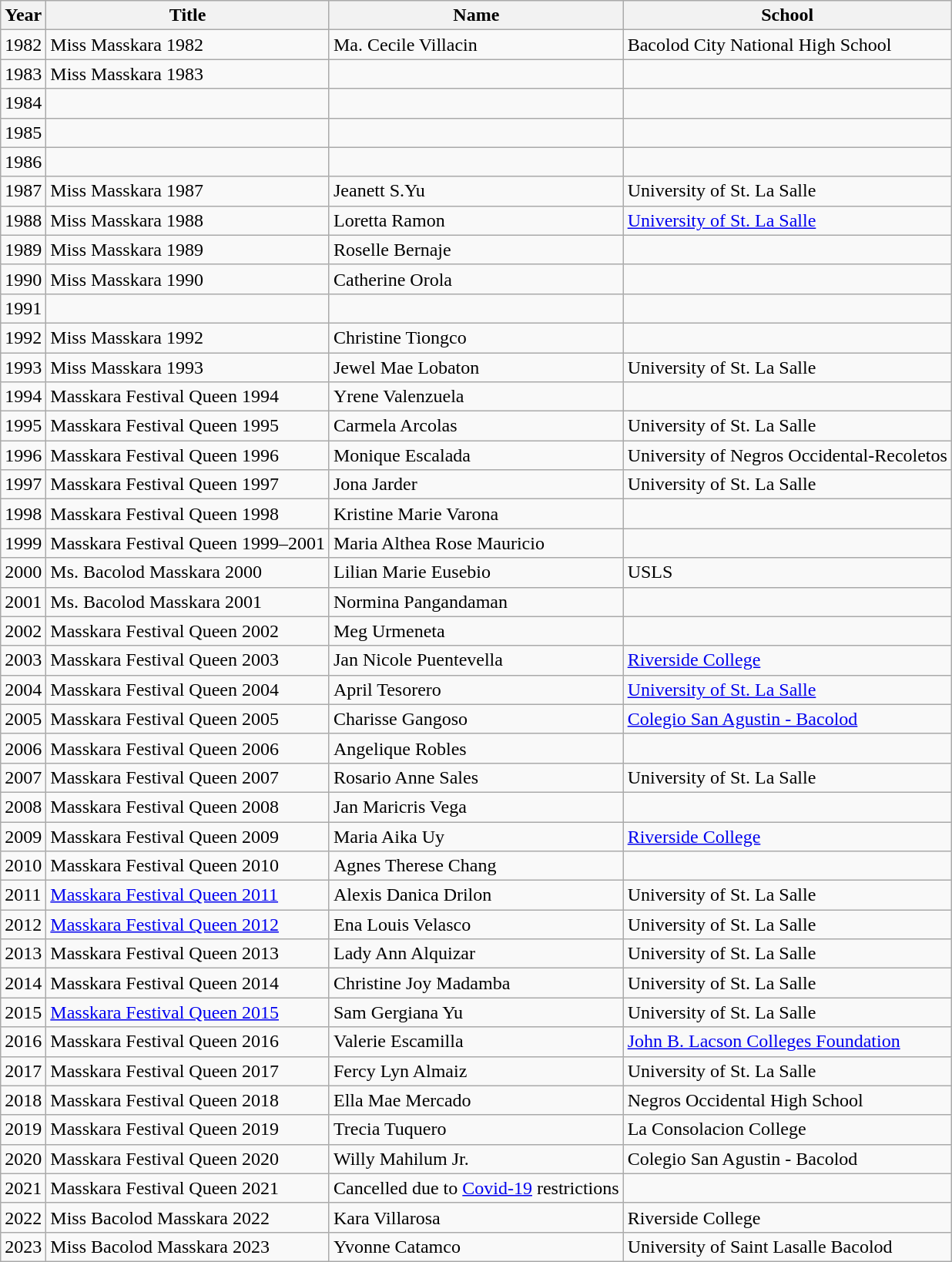<table class="wikitable">
<tr>
<th>Year</th>
<th>Title</th>
<th>Name</th>
<th>School</th>
</tr>
<tr>
<td>1982</td>
<td>Miss Masskara 1982</td>
<td>Ma. Cecile Villacin</td>
<td>Bacolod City National High School</td>
</tr>
<tr>
<td>1983</td>
<td>Miss Masskara 1983</td>
<td></td>
<td></td>
</tr>
<tr>
<td>1984</td>
<td></td>
<td></td>
<td></td>
</tr>
<tr>
<td>1985</td>
<td></td>
<td></td>
<td></td>
</tr>
<tr>
<td>1986</td>
<td></td>
<td></td>
<td></td>
</tr>
<tr>
<td>1987</td>
<td>Miss Masskara 1987</td>
<td>Jeanett S.Yu</td>
<td>University of St. La Salle</td>
</tr>
<tr>
<td>1988</td>
<td>Miss Masskara 1988</td>
<td>Loretta Ramon</td>
<td><a href='#'>University of St. La Salle</a></td>
</tr>
<tr>
<td>1989</td>
<td>Miss Masskara 1989</td>
<td>Roselle Bernaje</td>
<td></td>
</tr>
<tr>
<td>1990</td>
<td>Miss Masskara 1990</td>
<td>Catherine Orola</td>
<td></td>
</tr>
<tr>
<td>1991</td>
<td></td>
<td></td>
<td></td>
</tr>
<tr>
<td>1992</td>
<td>Miss Masskara 1992</td>
<td>Christine Tiongco</td>
<td></td>
</tr>
<tr>
<td>1993</td>
<td>Miss Masskara 1993</td>
<td>Jewel Mae Lobaton</td>
<td>University of St. La Salle</td>
</tr>
<tr>
<td>1994</td>
<td>Masskara Festival Queen 1994</td>
<td>Yrene Valenzuela</td>
<td></td>
</tr>
<tr>
<td>1995</td>
<td>Masskara Festival Queen 1995</td>
<td>Carmela Arcolas</td>
<td>University of St. La Salle</td>
</tr>
<tr>
<td>1996</td>
<td>Masskara Festival Queen 1996</td>
<td>Monique Escalada</td>
<td>University of Negros Occidental-Recoletos</td>
</tr>
<tr>
<td>1997</td>
<td>Masskara Festival Queen 1997</td>
<td>Jona Jarder</td>
<td>University of St. La Salle</td>
</tr>
<tr>
<td>1998</td>
<td>Masskara Festival Queen 1998</td>
<td>Kristine Marie Varona</td>
<td></td>
</tr>
<tr>
<td>1999</td>
<td>Masskara Festival Queen 1999–2001</td>
<td>Maria Althea Rose Mauricio</td>
<td></td>
</tr>
<tr>
<td>2000</td>
<td>Ms. Bacolod Masskara 2000</td>
<td>Lilian Marie Eusebio</td>
<td>USLS</td>
</tr>
<tr>
<td>2001</td>
<td>Ms. Bacolod Masskara 2001</td>
<td>Normina Pangandaman</td>
<td></td>
</tr>
<tr>
<td>2002</td>
<td>Masskara Festival Queen 2002</td>
<td>Meg Urmeneta</td>
<td></td>
</tr>
<tr>
<td>2003</td>
<td>Masskara Festival Queen 2003</td>
<td>Jan Nicole Puentevella</td>
<td><a href='#'>Riverside College</a></td>
</tr>
<tr>
<td>2004</td>
<td>Masskara Festival Queen 2004</td>
<td>April Tesorero</td>
<td><a href='#'>University of St. La Salle</a></td>
</tr>
<tr>
<td>2005</td>
<td>Masskara Festival Queen 2005</td>
<td>Charisse Gangoso</td>
<td><a href='#'>Colegio San Agustin - Bacolod</a></td>
</tr>
<tr>
<td>2006</td>
<td>Masskara Festival Queen 2006</td>
<td>Angelique Robles</td>
<td></td>
</tr>
<tr>
<td>2007</td>
<td>Masskara Festival Queen 2007</td>
<td>Rosario Anne Sales</td>
<td>University of St. La Salle</td>
</tr>
<tr>
<td>2008</td>
<td>Masskara Festival Queen 2008</td>
<td>Jan Maricris Vega</td>
<td></td>
</tr>
<tr>
<td>2009</td>
<td>Masskara Festival Queen 2009</td>
<td>Maria Aika Uy</td>
<td><a href='#'>Riverside College</a></td>
</tr>
<tr>
<td>2010</td>
<td>Masskara Festival Queen 2010</td>
<td>Agnes Therese Chang</td>
<td></td>
</tr>
<tr>
<td>2011</td>
<td><a href='#'>Masskara Festival Queen 2011</a></td>
<td>Alexis Danica Drilon</td>
<td>University of St. La Salle</td>
</tr>
<tr>
<td>2012</td>
<td><a href='#'>Masskara Festival Queen 2012</a></td>
<td>Ena Louis Velasco</td>
<td>University of St. La Salle</td>
</tr>
<tr>
<td>2013</td>
<td>Masskara Festival Queen 2013</td>
<td>Lady Ann Alquizar</td>
<td>University of St. La Salle</td>
</tr>
<tr>
<td>2014</td>
<td>Masskara Festival Queen 2014</td>
<td>Christine Joy Madamba</td>
<td>University of St. La Salle</td>
</tr>
<tr>
<td>2015</td>
<td><a href='#'>Masskara Festival Queen 2015</a></td>
<td>Sam Gergiana Yu</td>
<td>University of St. La Salle</td>
</tr>
<tr>
<td>2016</td>
<td>Masskara Festival Queen 2016</td>
<td>Valerie Escamilla</td>
<td><a href='#'>John B. Lacson Colleges Foundation</a></td>
</tr>
<tr>
<td>2017</td>
<td>Masskara Festival Queen 2017</td>
<td>Fercy Lyn Almaiz</td>
<td>University of St. La Salle</td>
</tr>
<tr>
<td>2018</td>
<td>Masskara Festival Queen 2018</td>
<td>Ella Mae Mercado</td>
<td>Negros Occidental High School</td>
</tr>
<tr>
<td>2019</td>
<td>Masskara Festival Queen 2019</td>
<td>Trecia Tuquero</td>
<td>La Consolacion College</td>
</tr>
<tr>
<td>2020</td>
<td>Masskara Festival Queen 2020</td>
<td>Willy Mahilum Jr. </td>
<td>Colegio San Agustin - Bacolod</td>
</tr>
<tr>
<td>2021</td>
<td>Masskara Festival Queen 2021</td>
<td>Cancelled due to <a href='#'>Covid-19</a> restrictions</td>
<td></td>
</tr>
<tr>
<td>2022</td>
<td>Miss Bacolod Masskara 2022</td>
<td>Kara Villarosa</td>
<td>Riverside College</td>
</tr>
<tr>
<td>2023</td>
<td>Miss Bacolod Masskara 2023</td>
<td Yvonne Catamco>Yvonne Catamco</td>
<td>University of Saint Lasalle Bacolod</td>
</tr>
</table>
